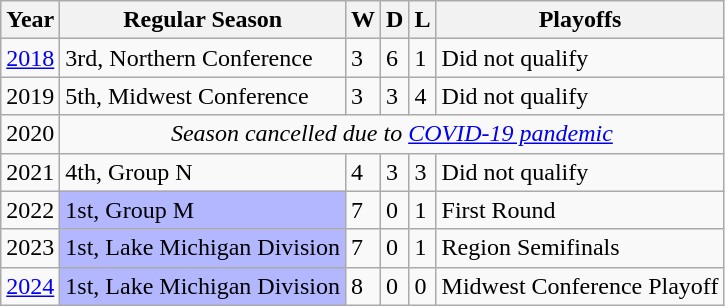<table class="wikitable">
<tr>
<th>Year</th>
<th>Regular Season</th>
<th>W</th>
<th>D</th>
<th>L</th>
<th>Playoffs</th>
</tr>
<tr>
<td><a href='#'>2018</a></td>
<td>3rd, Northern Conference</td>
<td>3</td>
<td>6</td>
<td>1</td>
<td>Did not qualify</td>
</tr>
<tr>
<td>2019</td>
<td>5th, Midwest Conference</td>
<td>3</td>
<td>3</td>
<td>4</td>
<td>Did not qualify</td>
</tr>
<tr>
<td>2020</td>
<td colspan="5" align="center"><em>Season cancelled due to <a href='#'>COVID-19 pandemic</a></em></td>
</tr>
<tr>
<td>2021</td>
<td>4th, Group N</td>
<td>4</td>
<td>3</td>
<td>3</td>
<td>Did not qualify</td>
</tr>
<tr>
<td>2022</td>
<td bgcolor="B3B7FF">1st, Group M</td>
<td>7</td>
<td>0</td>
<td>1</td>
<td>First Round</td>
</tr>
<tr>
<td>2023</td>
<td bgcolor="B3B7FF">1st, Lake Michigan Division</td>
<td>7</td>
<td>0</td>
<td>1</td>
<td>Region Semifinals</td>
</tr>
<tr>
<td><a href='#'>2024</a></td>
<td bgcolor="B3B7FF">1st, Lake Michigan Division</td>
<td>8</td>
<td>0</td>
<td>0</td>
<td>Midwest Conference Playoff</td>
</tr>
</table>
